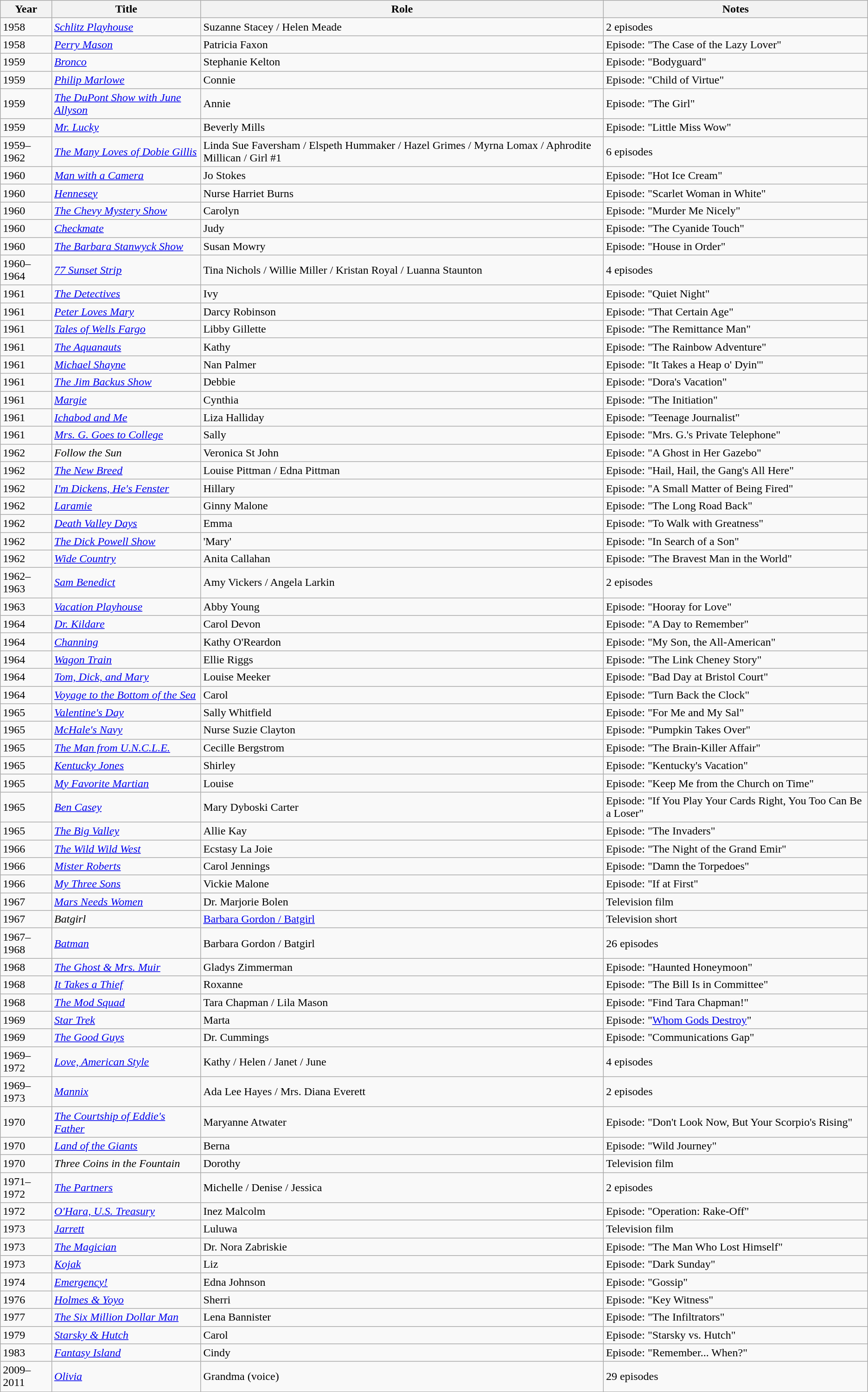<table class="wikitable sortable">
<tr>
<th>Year</th>
<th>Title</th>
<th>Role</th>
<th class="unsortable">Notes</th>
</tr>
<tr>
<td>1958</td>
<td><em><a href='#'>Schlitz Playhouse</a></em></td>
<td>Suzanne Stacey / Helen Meade</td>
<td>2 episodes</td>
</tr>
<tr>
<td>1958</td>
<td><em><a href='#'>Perry Mason</a></em></td>
<td>Patricia Faxon</td>
<td>Episode: "The Case of the Lazy Lover"</td>
</tr>
<tr>
<td>1959</td>
<td><em><a href='#'>Bronco</a></em></td>
<td>Stephanie Kelton</td>
<td>Episode: "Bodyguard"</td>
</tr>
<tr>
<td>1959</td>
<td><em><a href='#'>Philip Marlowe</a></em></td>
<td>Connie</td>
<td>Episode: "Child of Virtue"</td>
</tr>
<tr>
<td>1959</td>
<td><em><a href='#'>The DuPont Show with June Allyson</a></em></td>
<td>Annie</td>
<td>Episode: "The Girl"</td>
</tr>
<tr>
<td>1959</td>
<td><em><a href='#'>Mr. Lucky</a></em></td>
<td>Beverly Mills</td>
<td>Episode: "Little Miss Wow"</td>
</tr>
<tr>
<td>1959–1962</td>
<td><em><a href='#'>The Many Loves of Dobie Gillis</a></em></td>
<td>Linda Sue Faversham / Elspeth Hummaker / Hazel Grimes / Myrna Lomax / Aphrodite Millican / Girl #1</td>
<td>6 episodes</td>
</tr>
<tr>
<td>1960</td>
<td><em><a href='#'>Man with a Camera</a></em></td>
<td>Jo Stokes</td>
<td>Episode: "Hot Ice Cream"</td>
</tr>
<tr>
<td>1960</td>
<td><em><a href='#'>Hennesey</a></em></td>
<td>Nurse Harriet Burns</td>
<td>Episode: "Scarlet Woman in White"</td>
</tr>
<tr>
<td>1960</td>
<td><em><a href='#'>The Chevy Mystery Show</a></em></td>
<td>Carolyn</td>
<td>Episode: "Murder Me Nicely"</td>
</tr>
<tr>
<td>1960</td>
<td><em><a href='#'>Checkmate</a></em></td>
<td>Judy</td>
<td>Episode: "The Cyanide Touch"</td>
</tr>
<tr>
<td>1960</td>
<td><em><a href='#'>The Barbara Stanwyck Show</a></em></td>
<td>Susan Mowry</td>
<td>Episode: "House in Order"</td>
</tr>
<tr>
<td>1960–1964</td>
<td><em><a href='#'>77 Sunset Strip</a></em></td>
<td>Tina Nichols / Willie Miller / Kristan Royal / Luanna Staunton</td>
<td>4 episodes</td>
</tr>
<tr>
<td>1961</td>
<td><em><a href='#'>The Detectives</a></em></td>
<td>Ivy</td>
<td>Episode: "Quiet Night"</td>
</tr>
<tr>
<td>1961</td>
<td><em><a href='#'>Peter Loves Mary</a></em></td>
<td>Darcy Robinson</td>
<td>Episode: "That Certain Age"</td>
</tr>
<tr>
<td>1961</td>
<td><em><a href='#'>Tales of Wells Fargo</a></em></td>
<td>Libby Gillette</td>
<td>Episode: "The Remittance Man"</td>
</tr>
<tr>
<td>1961</td>
<td><em><a href='#'>The Aquanauts</a></em></td>
<td>Kathy</td>
<td>Episode: "The Rainbow Adventure"</td>
</tr>
<tr>
<td>1961</td>
<td><em><a href='#'>Michael Shayne</a></em></td>
<td>Nan Palmer</td>
<td>Episode: "It Takes a Heap o' Dyin'"</td>
</tr>
<tr>
<td>1961</td>
<td><em><a href='#'>The Jim Backus Show</a></em></td>
<td>Debbie</td>
<td>Episode: "Dora's Vacation"</td>
</tr>
<tr>
<td>1961</td>
<td><em><a href='#'>Margie</a></em></td>
<td>Cynthia</td>
<td>Episode: "The Initiation"</td>
</tr>
<tr>
<td>1961</td>
<td><em><a href='#'>Ichabod and Me</a></em></td>
<td>Liza Halliday</td>
<td>Episode: "Teenage Journalist"</td>
</tr>
<tr>
<td>1961</td>
<td><em><a href='#'>Mrs. G. Goes to College</a></em></td>
<td>Sally</td>
<td>Episode: "Mrs. G.'s Private Telephone"</td>
</tr>
<tr>
<td>1962</td>
<td><em>Follow the Sun</em></td>
<td>Veronica St John</td>
<td>Episode: "A Ghost in Her Gazebo"</td>
</tr>
<tr>
<td>1962</td>
<td><em><a href='#'>The New Breed</a></em></td>
<td>Louise Pittman / Edna Pittman</td>
<td>Episode: "Hail, Hail, the Gang's All Here"</td>
</tr>
<tr>
<td>1962</td>
<td><em><a href='#'>I'm Dickens, He's Fenster</a></em></td>
<td>Hillary</td>
<td>Episode: "A Small Matter of Being Fired"</td>
</tr>
<tr>
<td>1962</td>
<td><em><a href='#'>Laramie</a></em></td>
<td>Ginny Malone</td>
<td>Episode: "The Long Road Back"</td>
</tr>
<tr>
<td>1962</td>
<td><em><a href='#'>Death Valley Days</a></em></td>
<td>Emma</td>
<td>Episode: "To Walk with Greatness"</td>
</tr>
<tr>
<td>1962</td>
<td><em><a href='#'>The Dick Powell Show</a></em></td>
<td>'Mary'</td>
<td>Episode: "In Search of a Son"</td>
</tr>
<tr>
<td>1962</td>
<td><em><a href='#'>Wide Country</a></em></td>
<td>Anita Callahan</td>
<td>Episode: "The Bravest Man in the World"</td>
</tr>
<tr>
<td>1962–1963</td>
<td><em><a href='#'>Sam Benedict</a></em></td>
<td>Amy Vickers / Angela Larkin</td>
<td>2 episodes</td>
</tr>
<tr>
<td>1963</td>
<td><em><a href='#'>Vacation Playhouse</a></em></td>
<td>Abby Young</td>
<td>Episode: "Hooray for Love"</td>
</tr>
<tr>
<td>1964</td>
<td><em><a href='#'>Dr. Kildare</a></em></td>
<td>Carol Devon</td>
<td>Episode: "A Day to Remember"</td>
</tr>
<tr>
<td>1964</td>
<td><em><a href='#'>Channing</a></em></td>
<td>Kathy O'Reardon</td>
<td>Episode: "My Son, the All-American"</td>
</tr>
<tr>
<td>1964</td>
<td><em><a href='#'>Wagon Train</a></em></td>
<td>Ellie Riggs</td>
<td>Episode: "The Link Cheney Story"</td>
</tr>
<tr>
<td>1964</td>
<td><em><a href='#'>Tom, Dick, and Mary</a></em></td>
<td>Louise Meeker</td>
<td>Episode: "Bad Day at Bristol Court"</td>
</tr>
<tr>
<td>1964</td>
<td><em><a href='#'>Voyage to the Bottom of the Sea</a></em></td>
<td>Carol</td>
<td>Episode: "Turn Back the Clock"</td>
</tr>
<tr>
<td>1965</td>
<td><em><a href='#'>Valentine's Day</a></em></td>
<td>Sally Whitfield</td>
<td>Episode: "For Me and My Sal"</td>
</tr>
<tr>
<td>1965</td>
<td><em><a href='#'>McHale's Navy</a></em></td>
<td>Nurse Suzie Clayton</td>
<td>Episode: "Pumpkin Takes Over"</td>
</tr>
<tr>
<td>1965</td>
<td><em><a href='#'>The Man from U.N.C.L.E.</a></em></td>
<td>Cecille Bergstrom</td>
<td>Episode: "The Brain-Killer Affair"</td>
</tr>
<tr>
<td>1965</td>
<td><em><a href='#'>Kentucky Jones</a></em></td>
<td>Shirley</td>
<td>Episode: "Kentucky's Vacation"</td>
</tr>
<tr>
<td>1965</td>
<td><em><a href='#'>My Favorite Martian</a></em></td>
<td>Louise</td>
<td>Episode: "Keep Me from the Church on Time"</td>
</tr>
<tr>
<td>1965</td>
<td><em><a href='#'>Ben Casey</a></em></td>
<td>Mary Dyboski Carter</td>
<td>Episode: "If You Play Your Cards Right, You Too Can Be a Loser"</td>
</tr>
<tr>
<td>1965</td>
<td><em><a href='#'>The Big Valley</a></em></td>
<td>Allie Kay</td>
<td>Episode: "The Invaders"</td>
</tr>
<tr>
<td>1966</td>
<td><em><a href='#'>The Wild Wild West</a></em></td>
<td>Ecstasy La Joie</td>
<td>Episode: "The Night of the Grand Emir"</td>
</tr>
<tr>
<td>1966</td>
<td><em><a href='#'>Mister Roberts</a></em></td>
<td>Carol Jennings</td>
<td>Episode: "Damn the Torpedoes"</td>
</tr>
<tr>
<td>1966</td>
<td><em><a href='#'>My Three Sons</a></em></td>
<td>Vickie Malone</td>
<td>Episode: "If at First"</td>
</tr>
<tr>
<td>1967</td>
<td><em><a href='#'>Mars Needs Women</a></em></td>
<td>Dr. Marjorie Bolen</td>
<td>Television film</td>
</tr>
<tr>
<td>1967</td>
<td><em>Batgirl</em></td>
<td><a href='#'>Barbara Gordon / Batgirl</a></td>
<td>Television short</td>
</tr>
<tr>
<td>1967–1968</td>
<td><em><a href='#'>Batman</a></em></td>
<td>Barbara Gordon / Batgirl</td>
<td>26 episodes</td>
</tr>
<tr>
<td>1968</td>
<td><em><a href='#'>The Ghost & Mrs. Muir</a></em></td>
<td>Gladys Zimmerman</td>
<td>Episode: "Haunted Honeymoon"</td>
</tr>
<tr>
<td>1968</td>
<td><em><a href='#'>It Takes a Thief</a></em></td>
<td>Roxanne</td>
<td>Episode: "The Bill Is in Committee"</td>
</tr>
<tr>
<td>1968</td>
<td><em><a href='#'>The Mod Squad</a></em></td>
<td>Tara Chapman / Lila Mason</td>
<td>Episode: "Find Tara Chapman!"</td>
</tr>
<tr>
<td>1969</td>
<td><em><a href='#'>Star Trek</a></em></td>
<td>Marta</td>
<td>Episode: "<a href='#'>Whom Gods Destroy</a>"</td>
</tr>
<tr>
<td>1969</td>
<td><em><a href='#'>The Good Guys</a></em></td>
<td>Dr. Cummings</td>
<td>Episode: "Communications Gap"</td>
</tr>
<tr>
<td>1969–1972</td>
<td><em><a href='#'>Love, American Style</a></em></td>
<td>Kathy / Helen / Janet / June</td>
<td>4 episodes</td>
</tr>
<tr>
<td>1969–1973</td>
<td><em><a href='#'>Mannix</a></em></td>
<td>Ada Lee Hayes / Mrs. Diana Everett</td>
<td>2 episodes</td>
</tr>
<tr>
<td>1970</td>
<td><em><a href='#'>The Courtship of Eddie's Father</a></em></td>
<td>Maryanne Atwater</td>
<td>Episode: "Don't Look Now, But Your Scorpio's Rising"</td>
</tr>
<tr>
<td>1970</td>
<td><em><a href='#'>Land of the Giants</a></em></td>
<td>Berna</td>
<td>Episode: "Wild Journey"</td>
</tr>
<tr>
<td>1970</td>
<td><em>Three Coins in the Fountain</em></td>
<td>Dorothy</td>
<td>Television film</td>
</tr>
<tr>
<td>1971–1972</td>
<td><em><a href='#'>The Partners</a></em></td>
<td>Michelle / Denise / Jessica</td>
<td>2 episodes</td>
</tr>
<tr>
<td>1972</td>
<td><em><a href='#'>O'Hara, U.S. Treasury</a></em></td>
<td>Inez Malcolm</td>
<td>Episode: "Operation: Rake-Off"</td>
</tr>
<tr>
<td>1973</td>
<td><em><a href='#'>Jarrett</a></em></td>
<td>Luluwa</td>
<td>Television film</td>
</tr>
<tr>
<td>1973</td>
<td><em><a href='#'>The Magician</a></em></td>
<td>Dr. Nora Zabriskie</td>
<td>Episode: "The Man Who Lost Himself"</td>
</tr>
<tr>
<td>1973</td>
<td><em><a href='#'>Kojak</a></em></td>
<td>Liz</td>
<td>Episode: "Dark Sunday"</td>
</tr>
<tr>
<td>1974</td>
<td><em><a href='#'>Emergency!</a></em></td>
<td>Edna Johnson</td>
<td>Episode: "Gossip"</td>
</tr>
<tr>
<td>1976</td>
<td><em><a href='#'>Holmes & Yoyo</a></em></td>
<td>Sherri</td>
<td>Episode: "Key Witness"</td>
</tr>
<tr>
<td>1977</td>
<td><em><a href='#'>The Six Million Dollar Man</a></em></td>
<td>Lena Bannister</td>
<td>Episode: "The Infiltrators"</td>
</tr>
<tr>
<td>1979</td>
<td><em><a href='#'>Starsky & Hutch</a></em></td>
<td>Carol</td>
<td>Episode: "Starsky vs. Hutch"</td>
</tr>
<tr>
<td>1983</td>
<td><em><a href='#'>Fantasy Island</a></em></td>
<td>Cindy</td>
<td>Episode: "Remember... When?"</td>
</tr>
<tr>
<td>2009–2011</td>
<td><em><a href='#'>Olivia</a></em></td>
<td>Grandma (voice)</td>
<td>29 episodes</td>
</tr>
</table>
